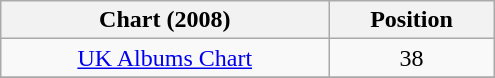<table class="wikitable" width="330px">
<tr>
<th align="center">Chart (2008)</th>
<th align="center">Position</th>
</tr>
<tr>
<td align="center"><a href='#'>UK Albums Chart</a></td>
<td align="center">38</td>
</tr>
<tr>
</tr>
</table>
